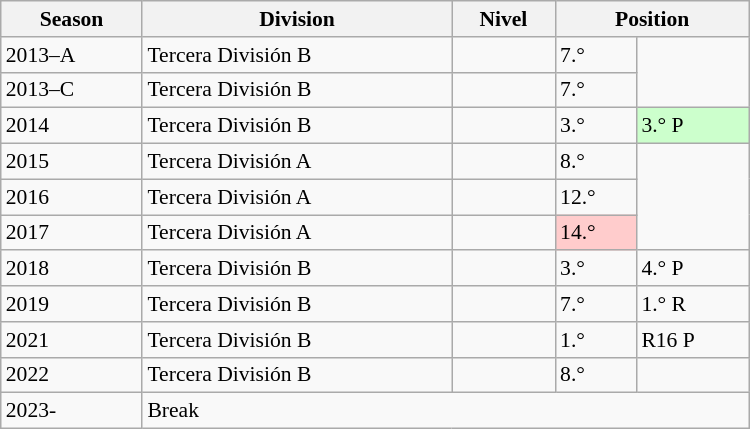<table class="wikitable center" style="white-space:nowrap; font-size:90%; width:500px; margin:auto;">
<tr>
<th>Season</th>
<th>Division</th>
<th>Nivel</th>
<th colspan=2>Position</th>
</tr>
<tr>
<td>2013–A</td>
<td>Tercera División B</td>
<td></td>
<td>7.°</td>
</tr>
<tr>
<td>2013–C</td>
<td>Tercera División B</td>
<td></td>
<td>7.°</td>
</tr>
<tr>
<td>2014</td>
<td>Tercera División B</td>
<td></td>
<td>3.°</td>
<td bgcolor=#cfc>3.° P</td>
</tr>
<tr>
<td>2015</td>
<td>Tercera División A</td>
<td></td>
<td>8.°</td>
</tr>
<tr>
<td>2016</td>
<td>Tercera División A</td>
<td></td>
<td>12.°</td>
</tr>
<tr>
<td>2017</td>
<td>Tercera División A</td>
<td></td>
<td bgcolor=#fcc>14.°</td>
</tr>
<tr>
<td>2018</td>
<td>Tercera División B</td>
<td></td>
<td>3.°</td>
<td>4.° P</td>
</tr>
<tr>
<td>2019</td>
<td>Tercera División B</td>
<td></td>
<td>7.°</td>
<td>1.° R</td>
</tr>
<tr>
<td>2021</td>
<td>Tercera División B</td>
<td></td>
<td>1.°</td>
<td>R16 P</td>
</tr>
<tr>
<td>2022</td>
<td>Tercera División B</td>
<td></td>
<td>8.°</td>
</tr>
<tr>
<td>2023-</td>
<td colspan=4>Break</td>
</tr>
</table>
